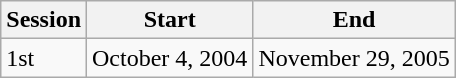<table class="wikitable">
<tr>
<th>Session</th>
<th>Start</th>
<th>End</th>
</tr>
<tr>
<td>1st</td>
<td>October 4, 2004</td>
<td>November 29, 2005</td>
</tr>
</table>
